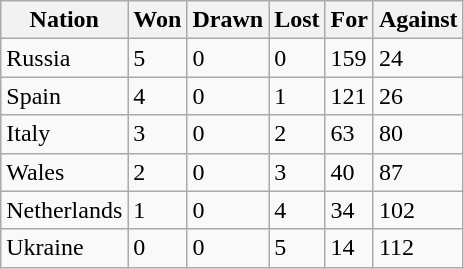<table class="wikitable">
<tr>
<th>Nation</th>
<th>Won</th>
<th>Drawn</th>
<th>Lost</th>
<th>For</th>
<th>Against</th>
</tr>
<tr>
<td>Russia</td>
<td>5</td>
<td>0</td>
<td>0</td>
<td>159</td>
<td>24</td>
</tr>
<tr>
<td>Spain</td>
<td>4</td>
<td>0</td>
<td>1</td>
<td>121</td>
<td>26</td>
</tr>
<tr>
<td>Italy</td>
<td>3</td>
<td>0</td>
<td>2</td>
<td>63</td>
<td>80</td>
</tr>
<tr>
<td>Wales</td>
<td>2</td>
<td>0</td>
<td>3</td>
<td>40</td>
<td>87</td>
</tr>
<tr>
<td>Netherlands</td>
<td>1</td>
<td>0</td>
<td>4</td>
<td>34</td>
<td>102</td>
</tr>
<tr>
<td>Ukraine</td>
<td>0</td>
<td>0</td>
<td>5</td>
<td>14</td>
<td>112</td>
</tr>
</table>
